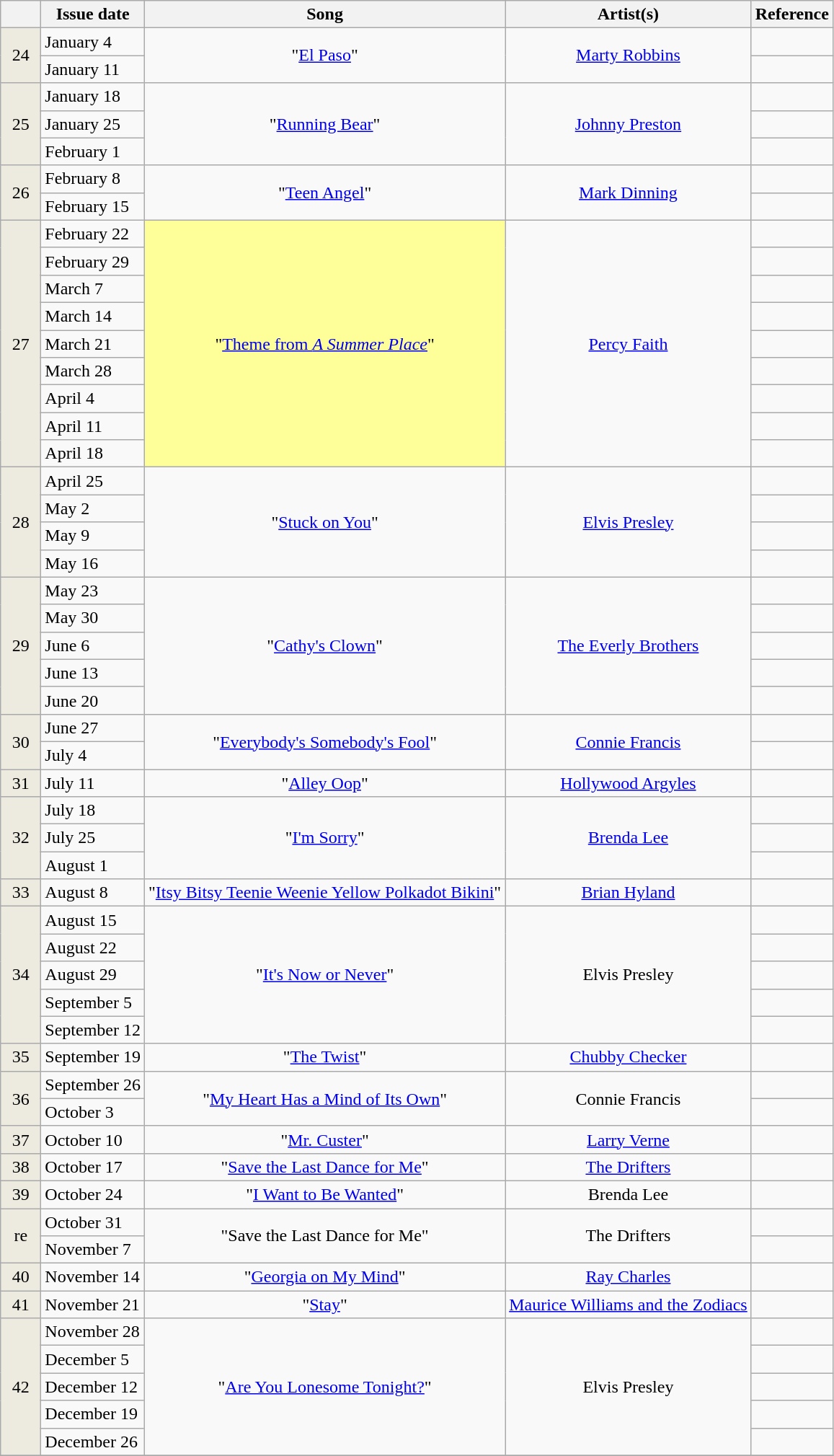<table class="wikitable">
<tr>
<th width=30></th>
<th>Issue date</th>
<th>Song</th>
<th>Artist(s)</th>
<th>Reference</th>
</tr>
<tr>
<td bgcolor=#EDEAE0 align=center rowspan=2>24</td>
<td>January 4</td>
<td align="center" rowspan="2">"<a href='#'>El Paso</a>"</td>
<td align="center" rowspan="2"><a href='#'>Marty Robbins</a></td>
<td align="center"></td>
</tr>
<tr>
<td>January 11</td>
<td align="center"></td>
</tr>
<tr>
<td bgcolor=#EDEAE0 align=center rowspan=3>25</td>
<td>January 18</td>
<td align="center" rowspan="3">"<a href='#'>Running Bear</a>"</td>
<td align="center" rowspan="3"><a href='#'>Johnny Preston</a></td>
<td align="center"></td>
</tr>
<tr>
<td>January 25</td>
<td align="center"></td>
</tr>
<tr>
<td>February 1</td>
<td align="center"></td>
</tr>
<tr>
<td bgcolor=#EDEAE0 align=center rowspan=2>26</td>
<td>February 8</td>
<td align="center" rowspan="2">"<a href='#'>Teen Angel</a>"</td>
<td align="center" rowspan="2"><a href='#'>Mark Dinning</a></td>
<td align="center"></td>
</tr>
<tr>
<td>February 15</td>
<td align="center"></td>
</tr>
<tr>
<td bgcolor=#EDEAE0 align=center rowspan=9>27</td>
<td>February 22</td>
<td bgcolor=#FFFF99 align="center" rowspan="9">"<a href='#'>Theme from <em>A Summer Place</em></a>"</td>
<td align="center" rowspan="9"><a href='#'>Percy Faith</a></td>
<td align="center"></td>
</tr>
<tr>
<td>February 29</td>
<td align="center"></td>
</tr>
<tr>
<td>March 7</td>
<td align="center"></td>
</tr>
<tr>
<td>March 14</td>
<td align="center"></td>
</tr>
<tr>
<td>March 21</td>
<td align="center"></td>
</tr>
<tr>
<td>March 28</td>
<td align="center"></td>
</tr>
<tr>
<td>April 4</td>
<td align="center"></td>
</tr>
<tr>
<td>April 11</td>
<td align="center"></td>
</tr>
<tr>
<td>April 18</td>
<td align="center"></td>
</tr>
<tr>
<td bgcolor=#EDEAE0 align=center rowspan=4>28</td>
<td>April 25</td>
<td align="center" rowspan="4">"<a href='#'>Stuck on You</a>"</td>
<td align="center" rowspan="4"><a href='#'>Elvis Presley</a></td>
<td align="center"></td>
</tr>
<tr>
<td>May 2</td>
<td align="center"></td>
</tr>
<tr>
<td>May 9</td>
<td align="center"></td>
</tr>
<tr>
<td>May 16</td>
<td align="center"></td>
</tr>
<tr>
<td bgcolor=#EDEAE0 align=center rowspan=5>29</td>
<td>May 23</td>
<td align="center" rowspan="5">"<a href='#'>Cathy's Clown</a>"</td>
<td align="center" rowspan="5"><a href='#'>The Everly Brothers</a></td>
<td align="center"></td>
</tr>
<tr>
<td>May 30</td>
<td align="center"></td>
</tr>
<tr>
<td>June 6</td>
<td align="center"></td>
</tr>
<tr>
<td>June 13</td>
<td align="center"></td>
</tr>
<tr>
<td>June 20</td>
<td align="center"></td>
</tr>
<tr>
<td bgcolor=#EDEAE0 align=center rowspan=2>30</td>
<td>June 27</td>
<td align="center" rowspan="2">"<a href='#'>Everybody's Somebody's Fool</a>"</td>
<td align="center" rowspan="2"><a href='#'>Connie Francis</a></td>
<td align="center"></td>
</tr>
<tr>
<td>July 4</td>
<td align="center"></td>
</tr>
<tr>
<td bgcolor=#EDEAE0 align=center>31</td>
<td>July 11</td>
<td align="center">"<a href='#'>Alley Oop</a>"</td>
<td align="center"><a href='#'>Hollywood Argyles</a></td>
<td align="center"></td>
</tr>
<tr>
<td bgcolor=#EDEAE0 align=center rowspan=3>32</td>
<td>July 18</td>
<td align="center" rowspan="3">"<a href='#'>I'm Sorry</a>"</td>
<td align="center" rowspan="3"><a href='#'>Brenda Lee</a></td>
<td align="center"></td>
</tr>
<tr>
<td>July 25</td>
<td align="center"></td>
</tr>
<tr>
<td>August 1</td>
<td align="center"></td>
</tr>
<tr>
<td bgcolor=#EDEAE0 align=center>33</td>
<td>August 8</td>
<td align="center">"<a href='#'>Itsy Bitsy Teenie Weenie Yellow Polkadot Bikini</a>"</td>
<td align="center"><a href='#'>Brian Hyland</a></td>
<td align="center"></td>
</tr>
<tr>
<td bgcolor=#EDEAE0 align=center rowspan=5>34</td>
<td>August 15</td>
<td align="center" rowspan="5">"<a href='#'>It's Now or Never</a>"</td>
<td align="center" rowspan="5">Elvis Presley</td>
<td align="center"></td>
</tr>
<tr>
<td>August 22</td>
<td align="center"></td>
</tr>
<tr>
<td>August 29</td>
<td align="center"></td>
</tr>
<tr>
<td>September 5</td>
<td align="center"></td>
</tr>
<tr>
<td>September 12</td>
<td align="center"></td>
</tr>
<tr>
<td bgcolor=#EDEAE0 align=center>35</td>
<td>September 19</td>
<td align="center">"<a href='#'>The Twist</a>"</td>
<td align="center"><a href='#'>Chubby Checker</a></td>
<td align="center"></td>
</tr>
<tr>
<td bgcolor=#EDEAE0 align=center rowspan=2>36</td>
<td>September 26</td>
<td align="center" rowspan="2">"<a href='#'>My Heart Has a Mind of Its Own</a>"</td>
<td align="center" rowspan="2">Connie Francis</td>
<td align="center"></td>
</tr>
<tr>
<td>October 3</td>
<td align="center"></td>
</tr>
<tr>
<td bgcolor=#EDEAE0 align=center>37</td>
<td>October 10</td>
<td align="center">"<a href='#'>Mr. Custer</a>"</td>
<td align="center"><a href='#'>Larry Verne</a></td>
<td align="center"></td>
</tr>
<tr>
<td bgcolor=#EDEAE0 align=center>38</td>
<td>October 17</td>
<td align="center">"<a href='#'>Save the Last Dance for Me</a>"</td>
<td align="center"><a href='#'>The Drifters</a></td>
<td align="center"></td>
</tr>
<tr>
<td bgcolor=#EDEAE0 align=center>39</td>
<td>October 24</td>
<td align="center">"<a href='#'>I Want to Be Wanted</a>"</td>
<td align="center">Brenda Lee</td>
<td align="center"></td>
</tr>
<tr>
<td bgcolor=#EDEAE0 align=center rowspan=2>re</td>
<td>October 31</td>
<td align="center" rowspan="2">"Save the Last Dance for Me"</td>
<td align="center" rowspan="2">The Drifters</td>
<td align="center"></td>
</tr>
<tr>
<td>November 7</td>
<td align="center"></td>
</tr>
<tr>
<td bgcolor=#EDEAE0 align=center>40</td>
<td>November 14</td>
<td align="center">"<a href='#'>Georgia on My Mind</a>"</td>
<td align="center"><a href='#'>Ray Charles</a></td>
<td align="center"></td>
</tr>
<tr>
<td bgcolor=#EDEAE0 align=center>41</td>
<td>November 21</td>
<td align="center">"<a href='#'>Stay</a>"</td>
<td align="center"><a href='#'>Maurice Williams and the Zodiacs</a></td>
<td align="center"></td>
</tr>
<tr>
<td bgcolor=#EDEAE0 align=center rowspan=5>42</td>
<td>November 28</td>
<td align="center" rowspan="5">"<a href='#'>Are You Lonesome Tonight?</a>"</td>
<td align="center" rowspan="5">Elvis Presley</td>
<td align="center"></td>
</tr>
<tr>
<td>December 5</td>
<td align="center"></td>
</tr>
<tr>
<td>December 12</td>
<td align="center"></td>
</tr>
<tr>
<td>December 19</td>
<td align="center"></td>
</tr>
<tr>
<td>December 26</td>
<td align="center"></td>
</tr>
<tr>
</tr>
</table>
